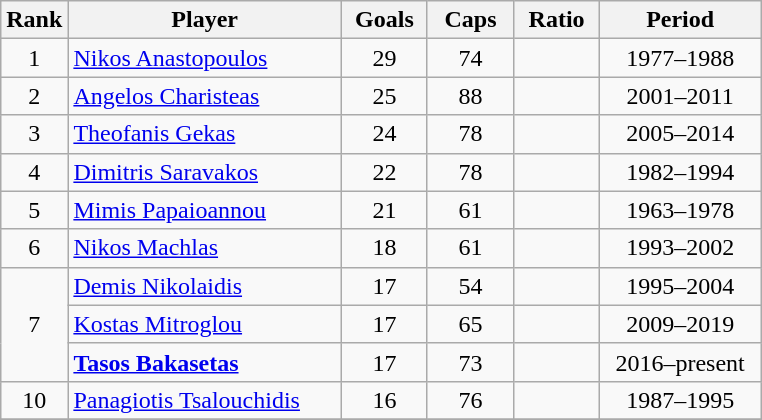<table class="wikitable sortable" style="font-size:100%; text-align:center;">
<tr>
<th width=30px>Rank</th>
<th width=175px>Player</th>
<th width=50px>Goals</th>
<th width=50px>Caps</th>
<th width=50px>Ratio</th>
<th width=100px>Period</th>
</tr>
<tr>
<td>1</td>
<td align=left><a href='#'>Nikos Anastopoulos</a></td>
<td>29</td>
<td>74</td>
<td></td>
<td>1977–1988</td>
</tr>
<tr>
<td>2</td>
<td align=left><a href='#'>Angelos Charisteas</a></td>
<td>25</td>
<td>88</td>
<td></td>
<td>2001–2011</td>
</tr>
<tr>
<td>3</td>
<td align=left><a href='#'>Theofanis Gekas</a></td>
<td>24</td>
<td>78</td>
<td></td>
<td>2005–2014</td>
</tr>
<tr>
<td>4</td>
<td align=left><a href='#'>Dimitris Saravakos</a></td>
<td>22</td>
<td>78</td>
<td></td>
<td>1982–1994</td>
</tr>
<tr>
<td>5</td>
<td align=left><a href='#'>Mimis Papaioannou</a></td>
<td>21</td>
<td>61</td>
<td></td>
<td>1963–1978</td>
</tr>
<tr>
<td>6</td>
<td align=left><a href='#'>Nikos Machlas</a></td>
<td>18</td>
<td>61</td>
<td></td>
<td>1993–2002</td>
</tr>
<tr>
<td rowspan="3">7</td>
<td align=left><a href='#'>Demis Nikolaidis</a></td>
<td>17</td>
<td>54</td>
<td></td>
<td>1995–2004</td>
</tr>
<tr>
<td align=left><a href='#'>Kostas Mitroglou</a></td>
<td>17</td>
<td>65</td>
<td></td>
<td>2009–2019</td>
</tr>
<tr>
<td align=left><strong><a href='#'>Tasos Bakasetas</a></strong></td>
<td>17</td>
<td>73</td>
<td></td>
<td>2016–present</td>
</tr>
<tr>
<td>10</td>
<td align=left><a href='#'>Panagiotis Tsalouchidis</a></td>
<td>16</td>
<td>76</td>
<td></td>
<td>1987–1995</td>
</tr>
<tr>
</tr>
</table>
